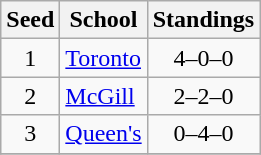<table class="wikitable">
<tr>
<th>Seed</th>
<th>School</th>
<th>Standings</th>
</tr>
<tr>
<td align=center>1</td>
<td><a href='#'>Toronto</a></td>
<td align=center>4–0–0</td>
</tr>
<tr>
<td align=center>2</td>
<td><a href='#'>McGill</a></td>
<td align=center>2–2–0</td>
</tr>
<tr>
<td align=center>3</td>
<td><a href='#'>Queen's</a></td>
<td align=center>0–4–0</td>
</tr>
<tr>
</tr>
</table>
